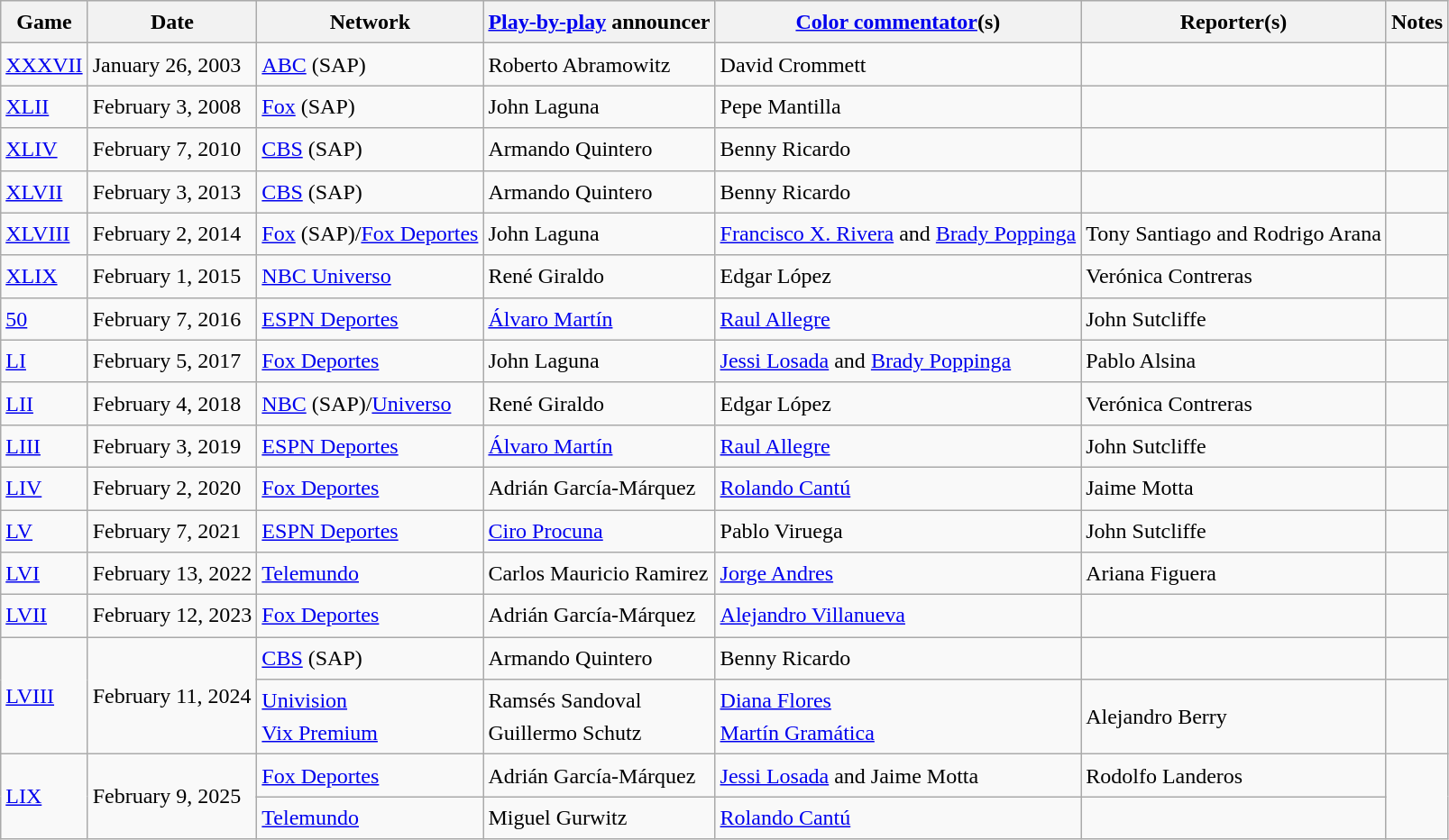<table class="wikitable" style="font-size:1.00em; line-height:1.5em;">
<tr bgcolor="#efefef">
<th>Game</th>
<th>Date</th>
<th>Network</th>
<th><a href='#'>Play-by-play</a> announcer</th>
<th><a href='#'>Color commentator</a>(s)</th>
<th>Reporter(s)</th>
<th>Notes</th>
</tr>
<tr>
<td><a href='#'>XXXVII</a></td>
<td>January 26, 2003</td>
<td><a href='#'>ABC</a> (SAP)</td>
<td>Roberto Abramowitz</td>
<td>David Crommett</td>
<td></td>
<td></td>
</tr>
<tr>
<td><a href='#'>XLII</a></td>
<td>February 3, 2008</td>
<td><a href='#'>Fox</a> (SAP)</td>
<td>John Laguna</td>
<td>Pepe Mantilla</td>
<td></td>
<td></td>
</tr>
<tr>
<td><a href='#'>XLIV</a></td>
<td>February 7, 2010</td>
<td><a href='#'>CBS</a> (SAP)</td>
<td>Armando Quintero</td>
<td>Benny Ricardo</td>
<td></td>
<td></td>
</tr>
<tr>
<td><a href='#'>XLVII</a></td>
<td>February 3, 2013</td>
<td><a href='#'>CBS</a> (SAP)</td>
<td>Armando Quintero</td>
<td>Benny Ricardo</td>
<td></td>
<td></td>
</tr>
<tr>
<td><a href='#'>XLVIII</a></td>
<td>February 2, 2014</td>
<td><a href='#'>Fox</a> (SAP)/<a href='#'>Fox Deportes</a></td>
<td>John Laguna</td>
<td><a href='#'>Francisco X. Rivera</a> and <a href='#'>Brady Poppinga</a></td>
<td>Tony Santiago and Rodrigo Arana</td>
<td></td>
</tr>
<tr>
<td><a href='#'>XLIX</a></td>
<td>February 1, 2015</td>
<td><a href='#'>NBC Universo</a></td>
<td>René Giraldo</td>
<td>Edgar López</td>
<td>Verónica Contreras</td>
<td></td>
</tr>
<tr>
<td><a href='#'>50</a></td>
<td>February 7, 2016</td>
<td><a href='#'>ESPN Deportes</a></td>
<td><a href='#'>Álvaro Martín</a></td>
<td><a href='#'>Raul Allegre</a></td>
<td>John Sutcliffe</td>
<td></td>
</tr>
<tr>
<td><a href='#'>LI</a></td>
<td>February 5, 2017</td>
<td><a href='#'>Fox Deportes</a></td>
<td>John Laguna</td>
<td><a href='#'>Jessi Losada</a> and <a href='#'>Brady Poppinga</a></td>
<td>Pablo Alsina</td>
<td></td>
</tr>
<tr>
<td><a href='#'>LII</a></td>
<td>February 4, 2018</td>
<td><a href='#'>NBC</a> (SAP)/<a href='#'>Universo</a></td>
<td>René Giraldo</td>
<td>Edgar López</td>
<td>Verónica Contreras</td>
<td></td>
</tr>
<tr>
<td><a href='#'>LIII</a></td>
<td>February 3, 2019</td>
<td><a href='#'>ESPN Deportes</a></td>
<td><a href='#'>Álvaro Martín</a></td>
<td><a href='#'>Raul Allegre</a></td>
<td>John Sutcliffe</td>
<td></td>
</tr>
<tr>
<td><a href='#'>LIV</a></td>
<td>February 2, 2020</td>
<td><a href='#'>Fox Deportes</a></td>
<td>Adrián García-Márquez</td>
<td><a href='#'>Rolando Cantú</a></td>
<td>Jaime Motta</td>
<td></td>
</tr>
<tr>
<td><a href='#'>LV</a></td>
<td>February 7, 2021</td>
<td><a href='#'>ESPN Deportes</a></td>
<td><a href='#'>Ciro Procuna</a></td>
<td>Pablo Viruega</td>
<td>John Sutcliffe</td>
<td></td>
</tr>
<tr>
<td><a href='#'>LVI</a></td>
<td>February 13, 2022</td>
<td><a href='#'>Telemundo</a></td>
<td>Carlos Mauricio Ramirez</td>
<td><a href='#'>Jorge Andres</a></td>
<td>Ariana Figuera</td>
<td></td>
</tr>
<tr>
<td><a href='#'>LVII</a></td>
<td>February 12, 2023</td>
<td><a href='#'>Fox Deportes</a></td>
<td>Adrián García-Márquez</td>
<td><a href='#'>Alejandro Villanueva</a></td>
<td></td>
<td></td>
</tr>
<tr>
<td rowspan=2><a href='#'>LVIII</a></td>
<td rowspan=2>February 11, 2024</td>
<td><a href='#'>CBS</a> (SAP)</td>
<td>Armando Quintero</td>
<td>Benny Ricardo</td>
<td></td>
<td></td>
</tr>
<tr>
<td><a href='#'>Univision</a><br><a href='#'>Vix Premium</a></td>
<td>Ramsés Sandoval<br>Guillermo Schutz</td>
<td><a href='#'>Diana Flores</a><br><a href='#'>Martín Gramática</a></td>
<td>Alejandro Berry</td>
<td></td>
</tr>
<tr>
<td rowspan="2"><a href='#'>LIX</a></td>
<td rowspan="2">February 9, 2025</td>
<td><a href='#'>Fox Deportes</a></td>
<td>Adrián García-Márquez</td>
<td><a href='#'>Jessi Losada</a> and Jaime Motta</td>
<td>Rodolfo Landeros</td>
<td rowspan="2"></td>
</tr>
<tr>
<td><a href='#'>Telemundo</a></td>
<td>Miguel Gurwitz</td>
<td><a href='#'>Rolando Cantú</a></td>
<td></td>
</tr>
</table>
